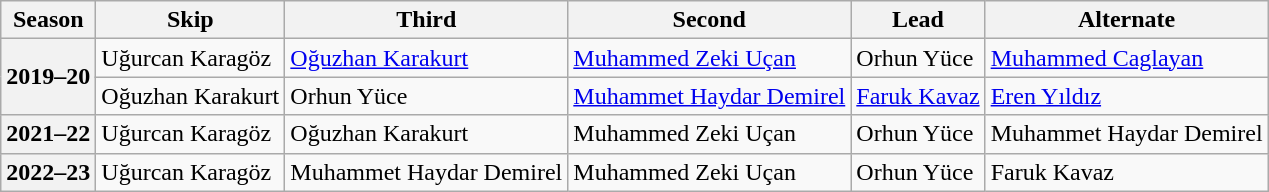<table class="wikitable">
<tr>
<th scope="col">Season</th>
<th scope="col">Skip</th>
<th scope="col">Third</th>
<th scope="col">Second</th>
<th scope="col">Lead</th>
<th scope="col">Alternate</th>
</tr>
<tr>
<th scope="row" rowspan="2">2019–20</th>
<td>Uğurcan Karagöz</td>
<td><a href='#'>Oğuzhan Karakurt</a></td>
<td><a href='#'>Muhammed Zeki Uçan</a></td>
<td>Orhun Yüce</td>
<td><a href='#'>Muhammed Caglayan</a></td>
</tr>
<tr>
<td>Oğuzhan Karakurt</td>
<td>Orhun Yüce</td>
<td><a href='#'>Muhammet Haydar Demirel</a></td>
<td><a href='#'>Faruk Kavaz</a></td>
<td><a href='#'>Eren Yıldız</a></td>
</tr>
<tr>
<th scope="row">2021–22</th>
<td>Uğurcan Karagöz</td>
<td>Oğuzhan Karakurt</td>
<td>Muhammed Zeki Uçan</td>
<td>Orhun Yüce</td>
<td>Muhammet Haydar Demirel</td>
</tr>
<tr>
<th scope="row">2022–23</th>
<td>Uğurcan Karagöz</td>
<td>Muhammet Haydar Demirel</td>
<td>Muhammed Zeki Uçan</td>
<td>Orhun Yüce</td>
<td>Faruk Kavaz</td>
</tr>
</table>
